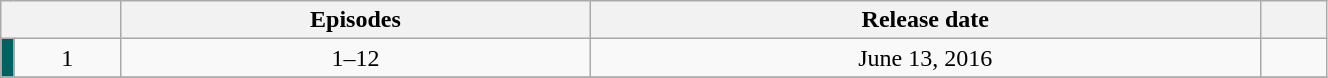<table class="wikitable" style="text-align: center; width: 70%;">
<tr>
<th colspan="2"></th>
<th>Episodes</th>
<th>Release date</th>
<th width="5%"></th>
</tr>
<tr>
<td rowspan="1" width="1%" style="background: #006161;"></td>
<td>1</td>
<td>1–12</td>
<td>June 13, 2016</td>
<td></td>
</tr>
<tr>
</tr>
</table>
